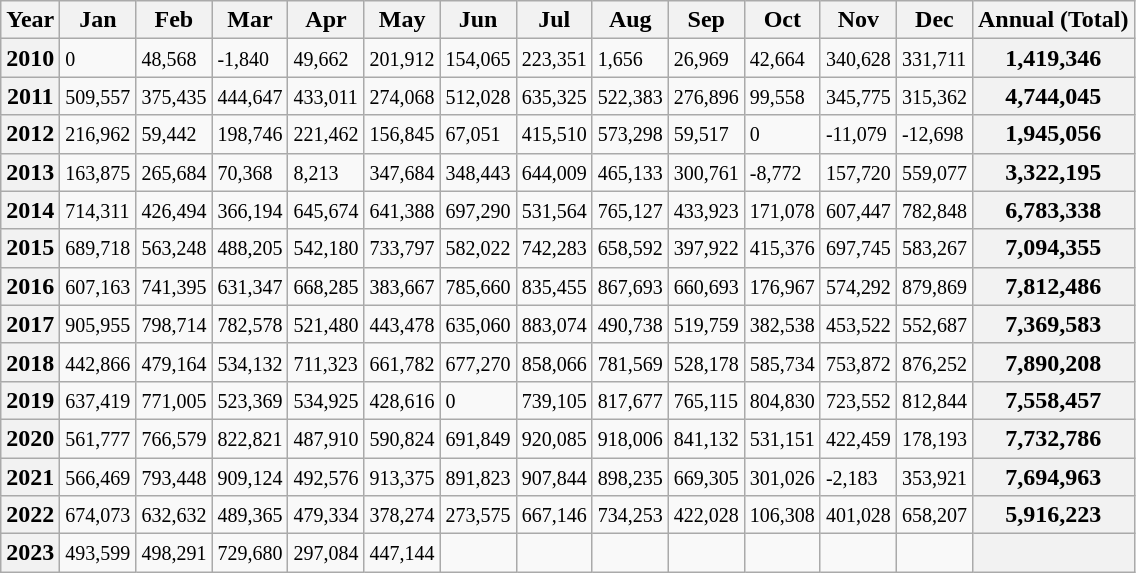<table class="wikitable">
<tr>
<th>Year</th>
<th>Jan</th>
<th>Feb</th>
<th>Mar</th>
<th>Apr</th>
<th>May</th>
<th>Jun</th>
<th>Jul</th>
<th>Aug</th>
<th>Sep</th>
<th>Oct</th>
<th>Nov</th>
<th>Dec</th>
<th>Annual (Total)</th>
</tr>
<tr>
<th>2010</th>
<td><small>0</small></td>
<td><small>48,568</small></td>
<td><small>-1,840</small></td>
<td><small>49,662</small></td>
<td><small>201,912</small></td>
<td><small>154,065</small></td>
<td><small>223,351</small></td>
<td><small>1,656</small></td>
<td><small>26,969</small></td>
<td><small>42,664</small></td>
<td><small>340,628</small></td>
<td><small>331,711</small></td>
<th>1,419,346</th>
</tr>
<tr>
<th>2011</th>
<td><small>509,557</small></td>
<td><small>375,435</small></td>
<td><small>444,647</small></td>
<td><small>433,011</small></td>
<td><small>274,068</small></td>
<td><small>512,028</small></td>
<td><small>635,325</small></td>
<td><small>522,383</small></td>
<td><small>276,896</small></td>
<td><small>99,558</small></td>
<td><small>345,775</small></td>
<td><small>315,362</small></td>
<th>4,744,045</th>
</tr>
<tr>
<th>2012</th>
<td><small>216,962</small></td>
<td><small>59,442</small></td>
<td><small>198,746</small></td>
<td><small>221,462</small></td>
<td><small>156,845</small></td>
<td><small>67,051</small></td>
<td><small>415,510</small></td>
<td><small>573,298</small></td>
<td><small>59,517</small></td>
<td><small>0</small></td>
<td><small>-11,079</small></td>
<td><small>-12,698</small></td>
<th>1,945,056</th>
</tr>
<tr>
<th>2013</th>
<td><small>163,875</small></td>
<td><small>265,684</small></td>
<td><small>70,368</small></td>
<td><small>8,213</small></td>
<td><small>347,684</small></td>
<td><small>348,443</small></td>
<td><small>644,009</small></td>
<td><small>465,133</small></td>
<td><small>300,761</small></td>
<td><small>-8,772</small></td>
<td><small>157,720</small></td>
<td><small>559,077</small></td>
<th>3,322,195</th>
</tr>
<tr>
<th>2014</th>
<td><small>714,311</small></td>
<td><small>426,494</small></td>
<td><small>366,194</small></td>
<td><small>645,674</small></td>
<td><small>641,388</small></td>
<td><small>697,290</small></td>
<td><small>531,564</small></td>
<td><small>765,127</small></td>
<td><small>433,923</small></td>
<td><small>171,078</small></td>
<td><small>607,447</small></td>
<td><small>782,848</small></td>
<th>6,783,338</th>
</tr>
<tr>
<th>2015</th>
<td><small>689,718</small></td>
<td><small>563,248</small></td>
<td><small>488,205</small></td>
<td><small>542,180</small></td>
<td><small>733,797</small></td>
<td><small>582,022</small></td>
<td><small>742,283</small></td>
<td><small>658,592</small></td>
<td><small>397,922</small></td>
<td><small>415,376</small></td>
<td><small>697,745</small></td>
<td><small>583,267</small></td>
<th>7,094,355</th>
</tr>
<tr>
<th>2016</th>
<td><small>607,163</small></td>
<td><small>741,395</small></td>
<td><small>631,347</small></td>
<td><small>668,285</small></td>
<td><small>383,667</small></td>
<td><small>785,660</small></td>
<td><small>835,455</small></td>
<td><small>867,693</small></td>
<td><small>660,693</small></td>
<td><small>176,967</small></td>
<td><small>574,292</small></td>
<td><small>879,869</small></td>
<th>7,812,486</th>
</tr>
<tr>
<th>2017</th>
<td><small>905,955</small></td>
<td><small>798,714</small></td>
<td><small>782,578</small></td>
<td><small>521,480</small></td>
<td><small>443,478</small></td>
<td><small>635,060</small></td>
<td><small>883,074</small></td>
<td><small>490,738</small></td>
<td><small>519,759</small></td>
<td><small>382,538</small></td>
<td><small>453,522</small></td>
<td><small>552,687</small></td>
<th>7,369,583</th>
</tr>
<tr>
<th>2018</th>
<td><small>442,866</small></td>
<td><small>479,164</small></td>
<td><small>534,132</small></td>
<td><small>711,323</small></td>
<td><small>661,782</small></td>
<td><small>677,270</small></td>
<td><small>858,066</small></td>
<td><small>781,569</small></td>
<td><small>528,178</small></td>
<td><small>585,734</small></td>
<td><small>753,872</small></td>
<td><small>876,252</small></td>
<th>7,890,208</th>
</tr>
<tr>
<th>2019</th>
<td><small>637,419</small></td>
<td><small>771,005</small></td>
<td><small>523,369</small></td>
<td><small>534,925</small></td>
<td><small>428,616</small></td>
<td><small>0</small></td>
<td><small>739,105</small></td>
<td><small>817,677</small></td>
<td><small>765,115</small></td>
<td><small>804,830</small></td>
<td><small>723,552</small></td>
<td><small>812,844</small></td>
<th>7,558,457</th>
</tr>
<tr>
<th>2020</th>
<td><small>561,777</small></td>
<td><small>766,579</small></td>
<td><small>822,821</small></td>
<td><small>487,910</small></td>
<td><small>590,824</small></td>
<td><small>691,849</small></td>
<td><small>920,085</small></td>
<td><small>918,006</small></td>
<td><small>841,132</small></td>
<td><small>531,151</small></td>
<td><small>422,459</small></td>
<td><small>178,193</small></td>
<th>7,732,786</th>
</tr>
<tr>
<th>2021</th>
<td><small>566,469</small></td>
<td><small>793,448</small></td>
<td><small>909,124</small></td>
<td><small>492,576</small></td>
<td><small>913,375</small></td>
<td><small>891,823</small></td>
<td><small>907,844</small></td>
<td><small>898,235</small></td>
<td><small>669,305</small></td>
<td><small>301,026</small></td>
<td><small>-2,183</small></td>
<td><small>353,921</small></td>
<th>7,694,963</th>
</tr>
<tr>
<th>2022</th>
<td><small>674,073</small></td>
<td><small>632,632</small></td>
<td><small>489,365</small></td>
<td><small>479,334</small></td>
<td><small>378,274</small></td>
<td><small>273,575</small></td>
<td><small>667,146</small></td>
<td><small>734,253</small></td>
<td><small>422,028</small></td>
<td><small>106,308</small></td>
<td><small>401,028</small></td>
<td><small>658,207</small></td>
<th>5,916,223</th>
</tr>
<tr>
<th>2023</th>
<td><small>493,599</small></td>
<td><small>498,291</small></td>
<td><small>729,680</small></td>
<td><small>297,084</small></td>
<td><small>447,144</small></td>
<td></td>
<td></td>
<td></td>
<td></td>
<td></td>
<td></td>
<td></td>
<th></th>
</tr>
</table>
